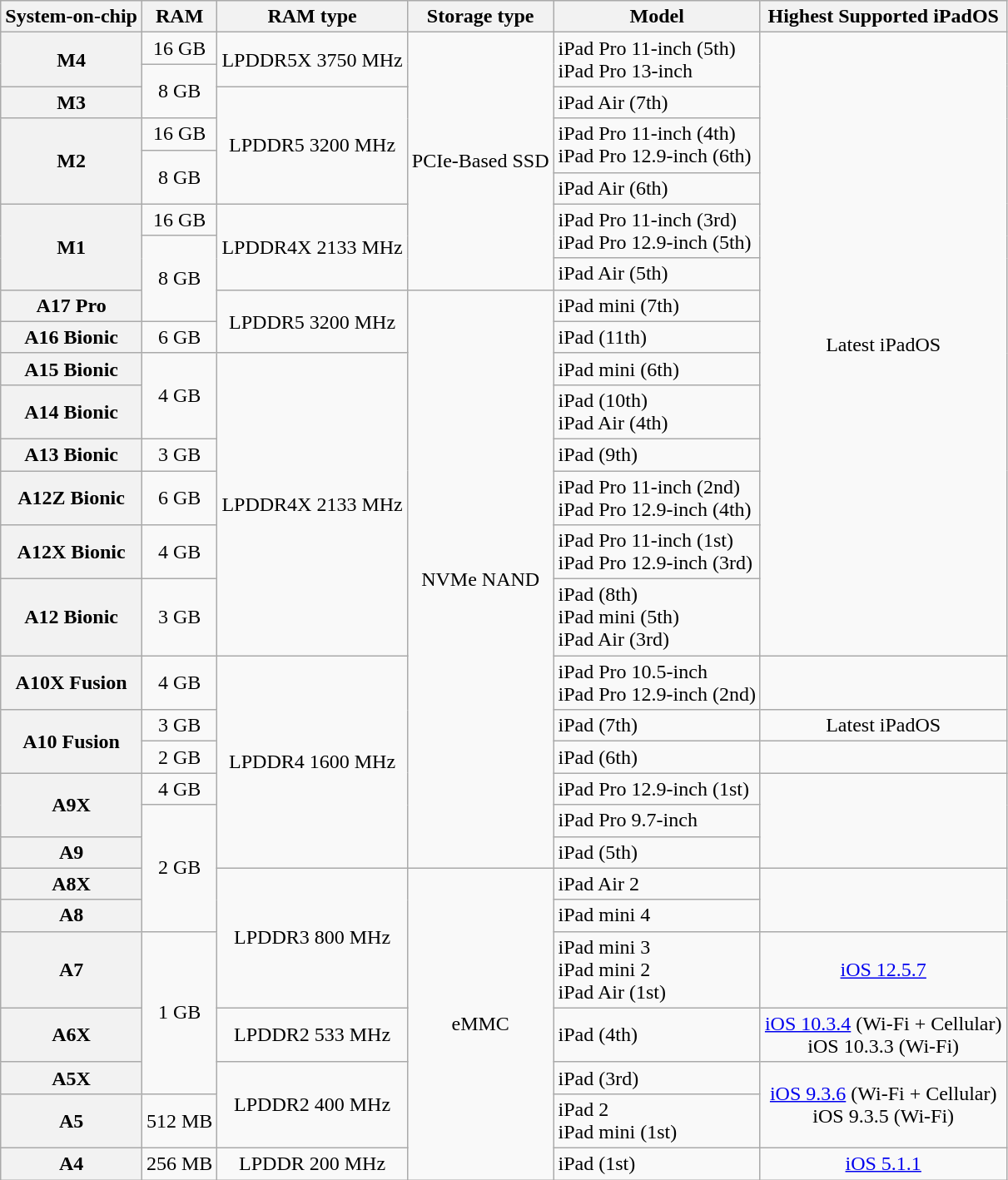<table class="wikitable" style="text-align: center;">
<tr>
<th scope="col">System-on-chip</th>
<th scope="col">RAM</th>
<th scope="col">RAM type</th>
<th scope="col">Storage type</th>
<th scope="col">Model</th>
<th scope="col">Highest Supported iPadOS</th>
</tr>
<tr>
<th scope="rowgroup" rowspan="2">M4</th>
<td>16 GB</td>
<td rowspan="2">LPDDR5X 3750 MHz</td>
<td rowspan="9">PCIe-Based SSD</td>
<td rowspan="2" style="text-align: left;">iPad Pro 11-inch (5th)<br>iPad Pro 13-inch</td>
<td rowspan="18">Latest iPadOS<br><small></small></td>
</tr>
<tr>
<td rowspan="2">8 GB</td>
</tr>
<tr>
<th scope="rowgroup">M3</th>
<td rowspan="4">LPDDR5 3200 MHz</td>
<td style="text-align:left;">iPad Air (7th)</td>
</tr>
<tr>
<th scope="rowgroup" rowspan="3">M2</th>
<td>16 GB</td>
<td rowspan="2" style="text-align: left;">iPad Pro 11-inch (4th)<br>iPad Pro 12.9-inch (6th)</td>
</tr>
<tr>
<td rowspan="2">8 GB</td>
</tr>
<tr>
<td style="text-align: left;">iPad Air (6th)</td>
</tr>
<tr>
<th scope="rowgroup" rowspan="3">M1</th>
<td>16 GB</td>
<td rowspan="3">LPDDR4X 2133 MHz</td>
<td rowspan="2" style="text-align: left;">iPad Pro 11-inch (3rd)<br>iPad Pro 12.9-inch (5th)</td>
</tr>
<tr>
<td rowspan="3">8 GB</td>
</tr>
<tr>
<td style="text-align: left;">iPad Air (5th)</td>
</tr>
<tr>
<th scope="row">A17 Pro</th>
<td rowspan="2">LPDDR5 3200 MHz</td>
<td rowspan="15">NVMe NAND</td>
<td style="text-align: left;">iPad mini (7th)</td>
</tr>
<tr>
<th scope="row">A16 Bionic</th>
<td>6 GB</td>
<td style="text-align:left;">iPad (11th)</td>
</tr>
<tr>
<th scope="row">A15 Bionic</th>
<td rowspan="2">4 GB</td>
<td rowspan="7">LPDDR4X 2133 MHz</td>
<td style="text-align: left;">iPad mini (6th)</td>
</tr>
<tr>
<th scope="row">A14 Bionic</th>
<td style="text-align: left;">iPad (10th)<br>iPad Air (4th)</td>
</tr>
<tr>
<th scope="row">A13 Bionic</th>
<td>3 GB</td>
<td style="text-align: left;">iPad (9th)</td>
</tr>
<tr>
<th scope="row">A12Z Bionic</th>
<td rowspan="2">6 GB</td>
<td style="text-align: left;">iPad Pro 11-inch (2nd)<br>iPad Pro 12.9-inch (4th)</td>
</tr>
<tr>
<th scope="rowgroup" rowspan="2">A12X Bionic</th>
<td rowspan="2" style="text-align: left;">iPad Pro 11-inch (1st)<br>iPad Pro 12.9-inch (3rd)</td>
</tr>
<tr>
<td>4 GB</td>
</tr>
<tr>
<th scope="rowgroup">A12 Bionic</th>
<td>3 GB</td>
<td style="text-align: left;">iPad (8th)<br>iPad mini (5th)<br>iPad Air (3rd)</td>
</tr>
<tr>
<th scope="row">A10X Fusion</th>
<td>4 GB</td>
<td rowspan="6">LPDDR4 1600 MHz</td>
<td style="text-align: left;">iPad Pro 10.5-inch<br>iPad Pro 12.9-inch (2nd)</td>
<td></td>
</tr>
<tr>
<th scope="rowgroup" rowspan="2">A10 Fusion</th>
<td>3 GB</td>
<td style="text-align: left;">iPad (7th)</td>
<td>Latest iPadOS<br><small></small></td>
</tr>
<tr>
<td>2 GB</td>
<td style="text-align: left;">iPad (6th)</td>
<td></td>
</tr>
<tr>
<th scope="rowgroup" rowspan="2">A9X</th>
<td>4 GB</td>
<td style="text-align: left;">iPad Pro 12.9-inch (1st)</td>
<td rowspan="3"></td>
</tr>
<tr>
<td rowspan="4">2 GB</td>
<td style="text-align: left;">iPad Pro 9.7-inch</td>
</tr>
<tr>
<th scope="row">A9</th>
<td style="text-align: left;">iPad (5th)</td>
</tr>
<tr>
<th scope="row">A8X</th>
<td rowspan="3">LPDDR3 800 MHz</td>
<td rowspan="7">eMMC</td>
<td style="text-align: left;">iPad Air 2</td>
<td rowspan="2"></td>
</tr>
<tr>
<th scope="row">A8</th>
<td style="text-align: left;">iPad mini 4</td>
</tr>
<tr>
<th scope="row">A7</th>
<td rowspan="3">1 GB</td>
<td style="text-align: left;">iPad mini 3<br>iPad mini 2<br>iPad Air (1st)</td>
<td><a href='#'>iOS 12.5.7</a></td>
</tr>
<tr>
<th scope="row">A6X</th>
<td>LPDDR2 533 MHz</td>
<td style="text-align: left;">iPad (4th)</td>
<td><a href='#'>iOS 10.3.4</a> (Wi-Fi + Cellular)<br>iOS 10.3.3 (Wi-Fi)</td>
</tr>
<tr>
<th scope="row">A5X</th>
<td rowspan="2">LPDDR2 400 MHz</td>
<td style="text-align: left;">iPad (3rd)</td>
<td rowspan="2"><a href='#'>iOS 9.3.6</a> (Wi-Fi + Cellular)<br>iOS 9.3.5 (Wi-Fi)</td>
</tr>
<tr>
<th scope="row">A5</th>
<td>512 MB</td>
<td style="text-align: left;">iPad 2<br>iPad mini (1st)</td>
</tr>
<tr>
<th scope="row">A4</th>
<td>256 MB</td>
<td>LPDDR 200 MHz</td>
<td style="text-align: left;">iPad (1st)</td>
<td><a href='#'>iOS 5.1.1</a></td>
</tr>
</table>
